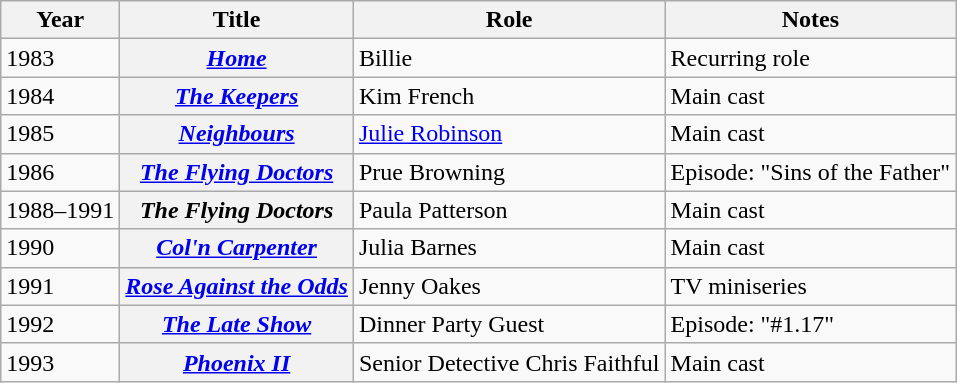<table class="wikitable plainrowheaders sortable">
<tr>
<th scope="col">Year</th>
<th scope="col">Title</th>
<th scope="col">Role</th>
<th class="unsortable">Notes</th>
</tr>
<tr>
<td>1983</td>
<th scope="row"><em><a href='#'>Home</a></em></th>
<td>Billie</td>
<td>Recurring role</td>
</tr>
<tr>
<td>1984</td>
<th scope="row"><em><a href='#'>The Keepers</a></em></th>
<td>Kim French</td>
<td>Main cast</td>
</tr>
<tr>
<td>1985</td>
<th scope="row"><em><a href='#'>Neighbours</a></em></th>
<td><a href='#'>Julie Robinson</a></td>
<td>Main cast</td>
</tr>
<tr>
<td>1986</td>
<th scope="row"><em><a href='#'>The Flying Doctors</a></em></th>
<td>Prue Browning</td>
<td>Episode: "Sins of the Father"</td>
</tr>
<tr>
<td>1988–1991</td>
<th scope="row"><em>The Flying Doctors</em></th>
<td>Paula Patterson</td>
<td>Main cast</td>
</tr>
<tr>
<td>1990</td>
<th scope="row"><em><a href='#'>Col'n Carpenter</a></em></th>
<td>Julia Barnes</td>
<td>Main cast</td>
</tr>
<tr>
<td>1991</td>
<th scope="row"><em><a href='#'>Rose Against the Odds</a></em></th>
<td>Jenny Oakes</td>
<td>TV miniseries</td>
</tr>
<tr>
<td>1992</td>
<th scope="row"><em><a href='#'>The Late Show</a></em></th>
<td>Dinner Party Guest</td>
<td>Episode: "#1.17"</td>
</tr>
<tr>
<td>1993</td>
<th scope="row"><em><a href='#'>Phoenix II</a></em></th>
<td>Senior Detective Chris Faithful</td>
<td>Main cast</td>
</tr>
</table>
